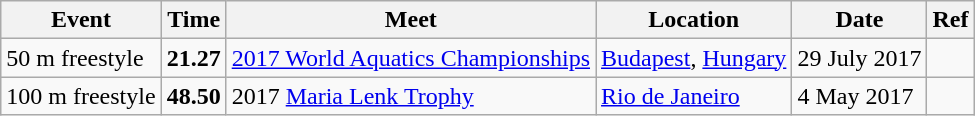<table class="wikitable">
<tr>
<th>Event</th>
<th>Time</th>
<th>Meet</th>
<th>Location</th>
<th>Date</th>
<th>Ref</th>
</tr>
<tr>
<td>50 m freestyle</td>
<td align="center"><strong>21.27</strong></td>
<td><a href='#'>2017 World Aquatics Championships</a></td>
<td><a href='#'>Budapest</a>, <a href='#'>Hungary</a></td>
<td>29 July 2017</td>
<td align="center"></td>
</tr>
<tr>
<td>100 m freestyle</td>
<td align="center"><strong>48.50</strong></td>
<td>2017 <a href='#'>Maria Lenk Trophy</a></td>
<td><a href='#'>Rio de Janeiro</a></td>
<td>4 May 2017</td>
<td align="center"></td>
</tr>
</table>
